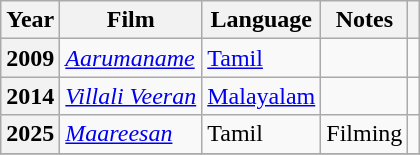<table class="wikitable plainrowheaders sortable">
<tr>
<th>Year</th>
<th>Film</th>
<th>Language</th>
<th class="unsortable">Notes</th>
<th class="unsortable"></th>
</tr>
<tr>
<th scope="row">2009</th>
<td><em><a href='#'>Aarumaname</a></em></td>
<td><a href='#'>Tamil</a></td>
<td></td>
<td></td>
</tr>
<tr>
<th scope="row">2014</th>
<td><em><a href='#'>Villali Veeran</a></em></td>
<td><a href='#'>Malayalam</a></td>
<td></td>
<td></td>
</tr>
<tr>
<th scope="row">2025</th>
<td><em><a href='#'>Maareesan</a></em></td>
<td>Tamil</td>
<td>Filming</td>
<td></td>
</tr>
<tr>
</tr>
</table>
